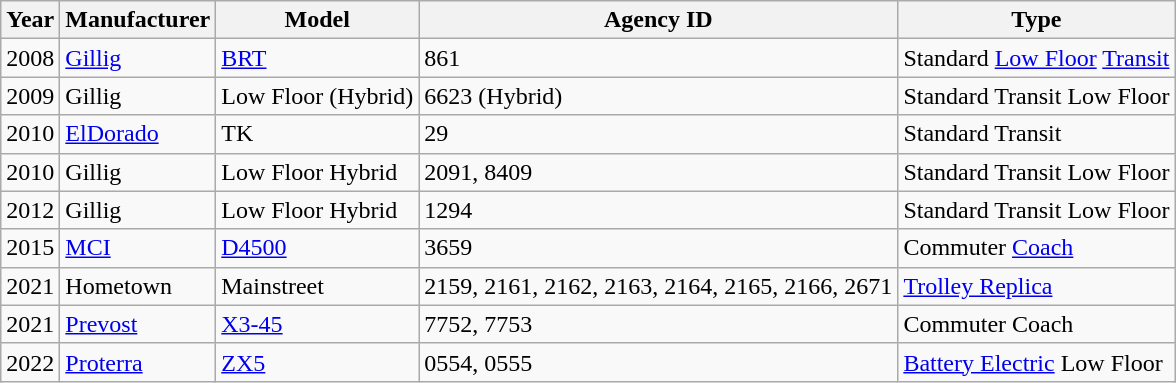<table class="wikitable">
<tr>
<th>Year</th>
<th>Manufacturer</th>
<th>Model</th>
<th>Agency ID</th>
<th>Type</th>
</tr>
<tr>
<td>2008</td>
<td><a href='#'>Gillig</a></td>
<td><a href='#'>BRT</a></td>
<td>861</td>
<td>Standard <a href='#'>Low Floor</a> <a href='#'>Transit</a></td>
</tr>
<tr>
<td>2009</td>
<td>Gillig</td>
<td>Low Floor (Hybrid)</td>
<td>6623 (Hybrid)</td>
<td>Standard Transit Low Floor</td>
</tr>
<tr>
<td>2010</td>
<td><a href='#'>ElDorado</a></td>
<td>TK</td>
<td>29</td>
<td>Standard Transit</td>
</tr>
<tr>
<td>2010</td>
<td>Gillig</td>
<td>Low Floor Hybrid</td>
<td>2091, 8409</td>
<td>Standard Transit Low Floor</td>
</tr>
<tr>
<td>2012</td>
<td>Gillig</td>
<td>Low Floor Hybrid</td>
<td>1294</td>
<td>Standard Transit Low Floor</td>
</tr>
<tr>
<td>2015</td>
<td><a href='#'>MCI</a></td>
<td><a href='#'>D4500</a></td>
<td>3659</td>
<td>Commuter <a href='#'>Coach</a></td>
</tr>
<tr>
<td>2021</td>
<td>Hometown</td>
<td>Mainstreet</td>
<td>2159, 2161, 2162, 2163, 2164, 2165, 2166, 2671</td>
<td><a href='#'>Trolley Replica</a></td>
</tr>
<tr>
<td>2021</td>
<td><a href='#'>Prevost</a></td>
<td><a href='#'>X3-45</a></td>
<td>7752, 7753</td>
<td>Commuter Coach</td>
</tr>
<tr>
<td>2022</td>
<td><a href='#'>Proterra</a></td>
<td><a href='#'>ZX5</a></td>
<td>0554, 0555</td>
<td><a href='#'>Battery Electric</a> Low Floor</td>
</tr>
</table>
